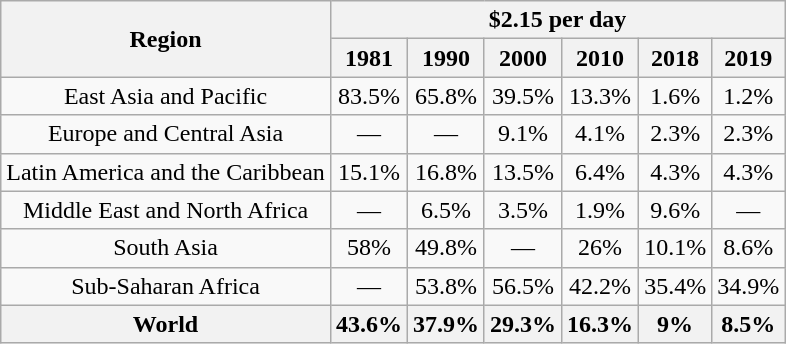<table class="wikitable" style="text-align:center">
<tr>
<th rowspan="2">Region</th>
<th colspan="6">$2.15 per day</th>
</tr>
<tr>
<th>1981</th>
<th>1990</th>
<th>2000</th>
<th>2010</th>
<th>2018</th>
<th>2019</th>
</tr>
<tr>
<td>East Asia and Pacific</td>
<td>83.5%</td>
<td>65.8%</td>
<td>39.5%</td>
<td>13.3%</td>
<td>1.6%</td>
<td>1.2%</td>
</tr>
<tr>
<td>Europe and Central Asia</td>
<td>—</td>
<td>—</td>
<td>9.1%</td>
<td>4.1%</td>
<td>2.3%</td>
<td>2.3%</td>
</tr>
<tr>
<td>Latin America and the Caribbean</td>
<td>15.1%</td>
<td>16.8%</td>
<td>13.5%</td>
<td>6.4%</td>
<td>4.3%</td>
<td>4.3%</td>
</tr>
<tr>
<td>Middle East and North Africa</td>
<td>—</td>
<td>6.5%</td>
<td>3.5%</td>
<td>1.9%</td>
<td>9.6%</td>
<td>—</td>
</tr>
<tr>
<td>South Asia</td>
<td>58%</td>
<td>49.8%</td>
<td>—</td>
<td>26%</td>
<td>10.1%</td>
<td>8.6%</td>
</tr>
<tr>
<td>Sub-Saharan Africa</td>
<td>—</td>
<td>53.8%</td>
<td>56.5%</td>
<td>42.2%</td>
<td>35.4%</td>
<td>34.9%</td>
</tr>
<tr>
<th>World</th>
<th>43.6%</th>
<th>37.9%</th>
<th>29.3%</th>
<th>16.3%</th>
<th>9%</th>
<th>8.5%</th>
</tr>
</table>
